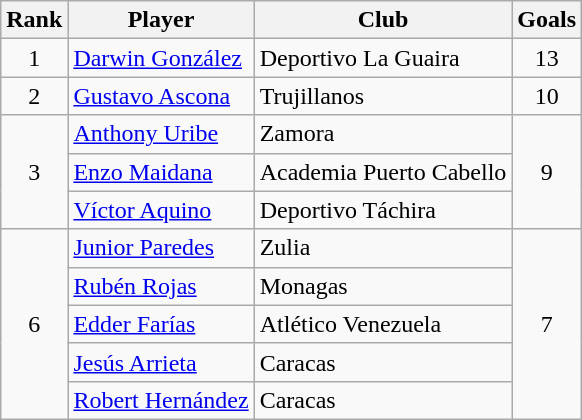<table class="wikitable" style="text-align:center">
<tr>
<th>Rank</th>
<th>Player</th>
<th>Club</th>
<th>Goals</th>
</tr>
<tr>
<td>1</td>
<td align="left"> <a href='#'>Darwin González</a></td>
<td align="left">Deportivo La Guaira</td>
<td>13</td>
</tr>
<tr>
<td>2</td>
<td align="left"> <a href='#'>Gustavo Ascona</a></td>
<td align="left">Trujillanos</td>
<td>10</td>
</tr>
<tr>
<td rowspan="3">3</td>
<td align="left"> <a href='#'>Anthony Uribe</a></td>
<td align="left">Zamora</td>
<td rowspan="3">9</td>
</tr>
<tr>
<td align="left"> <a href='#'>Enzo Maidana</a></td>
<td align="left">Academia Puerto Cabello</td>
</tr>
<tr>
<td align="left"> <a href='#'>Víctor Aquino</a></td>
<td align="left">Deportivo Táchira</td>
</tr>
<tr>
<td rowspan="5">6</td>
<td align="left"> <a href='#'>Junior Paredes</a></td>
<td align="left">Zulia</td>
<td rowspan="5">7</td>
</tr>
<tr>
<td align="left"> <a href='#'>Rubén Rojas</a></td>
<td align="left">Monagas</td>
</tr>
<tr>
<td align="left"> <a href='#'>Edder Farías</a></td>
<td align="left">Atlético Venezuela</td>
</tr>
<tr>
<td align="left"> <a href='#'>Jesús Arrieta</a></td>
<td align="left">Caracas</td>
</tr>
<tr>
<td align="left"> <a href='#'>Robert Hernández</a></td>
<td align="left">Caracas</td>
</tr>
</table>
